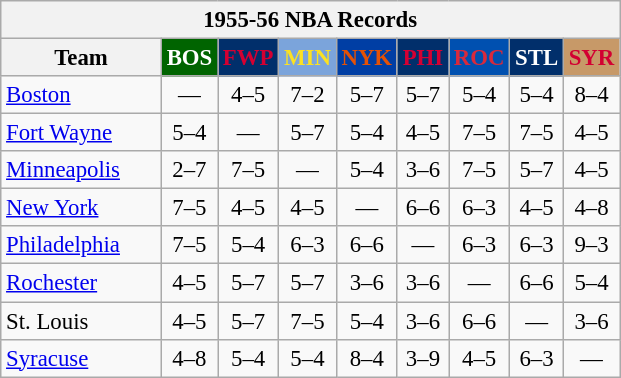<table class="wikitable" style="font-size:95%; text-align:center;">
<tr>
<th colspan=9>1955-56 NBA Records</th>
</tr>
<tr>
<th width=100>Team</th>
<th style="background:#006400;color:#FFFFFF;width=35">BOS</th>
<th style="background:#012F6B;color:#D40032;width=35">FWP</th>
<th style="background:#7BA4DB;color:#FBE122;width=35">MIN</th>
<th style="background:#003EA4;color:#E45206;width=35">NYK</th>
<th style="background:#012F6B;color:#D50033;width=35">PHI</th>
<th style="background:#0050B0;color:#D82A3C;width=35">ROC</th>
<th style="background:#012F6B;color:#FFFFFF;width=35">STL</th>
<th style="background:#C79968;color:#D20032;width=35">SYR</th>
</tr>
<tr>
<td style="text-align:left;"><a href='#'>Boston</a></td>
<td>—</td>
<td>4–5</td>
<td>7–2</td>
<td>5–7</td>
<td>5–7</td>
<td>5–4</td>
<td>5–4</td>
<td>8–4</td>
</tr>
<tr>
<td style="text-align:left;"><a href='#'>Fort Wayne</a></td>
<td>5–4</td>
<td>—</td>
<td>5–7</td>
<td>5–4</td>
<td>4–5</td>
<td>7–5</td>
<td>7–5</td>
<td>4–5</td>
</tr>
<tr>
<td style="text-align:left;"><a href='#'>Minneapolis</a></td>
<td>2–7</td>
<td>7–5</td>
<td>—</td>
<td>5–4</td>
<td>3–6</td>
<td>7–5</td>
<td>5–7</td>
<td>4–5</td>
</tr>
<tr>
<td style="text-align:left;"><a href='#'>New York</a></td>
<td>7–5</td>
<td>4–5</td>
<td>4–5</td>
<td>—</td>
<td>6–6</td>
<td>6–3</td>
<td>4–5</td>
<td>4–8</td>
</tr>
<tr>
<td style="text-align:left;"><a href='#'>Philadelphia</a></td>
<td>7–5</td>
<td>5–4</td>
<td>6–3</td>
<td>6–6</td>
<td>—</td>
<td>6–3</td>
<td>6–3</td>
<td>9–3</td>
</tr>
<tr>
<td style="text-align:left;"><a href='#'>Rochester</a></td>
<td>4–5</td>
<td>5–7</td>
<td>5–7</td>
<td>3–6</td>
<td>3–6</td>
<td>—</td>
<td>6–6</td>
<td>5–4</td>
</tr>
<tr>
<td style="text-align:left;">St. Louis</td>
<td>4–5</td>
<td>5–7</td>
<td>7–5</td>
<td>5–4</td>
<td>3–6</td>
<td>6–6</td>
<td>—</td>
<td>3–6</td>
</tr>
<tr>
<td style="text-align:left;"><a href='#'>Syracuse</a></td>
<td>4–8</td>
<td>5–4</td>
<td>5–4</td>
<td>8–4</td>
<td>3–9</td>
<td>4–5</td>
<td>6–3</td>
<td>—</td>
</tr>
</table>
